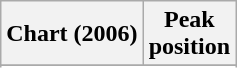<table class="wikitable sortable plainrowheaders">
<tr>
<th>Chart (2006)</th>
<th>Peak<br>position</th>
</tr>
<tr>
</tr>
<tr>
</tr>
</table>
